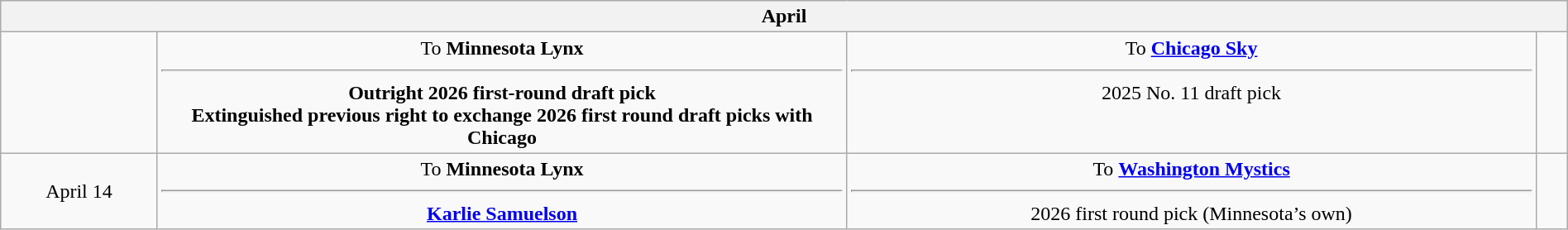<table class="wikitable sortable" style="width:100%; text-align: center">
<tr>
<th colspan="4">April</th>
</tr>
<tr>
<td style="width:10%"></td>
<td style="width:44%; vertical-align:top;">To <strong>Minnesota Lynx</strong><hr><strong>Outright 2026 first-round draft pick<br>Extinguished previous right to exchange 2026 first round draft picks with Chicago</strong></td>
<td style="width:44%; vertical-align:top;">To <strong><a href='#'>Chicago Sky</a></strong><hr>2025 No. 11 draft pick</td>
<td></td>
</tr>
<tr>
<td>April 14</td>
<td style="width:44%; vertical-align:top;">To <strong>Minnesota Lynx</strong><hr><strong><a href='#'>Karlie Samuelson</a></strong></td>
<td style="width:44%; vertical-align:top;">To <strong><a href='#'>Washington Mystics</a></strong><hr>2026 first round pick (Minnesota’s own)</td>
<td></td>
</tr>
</table>
